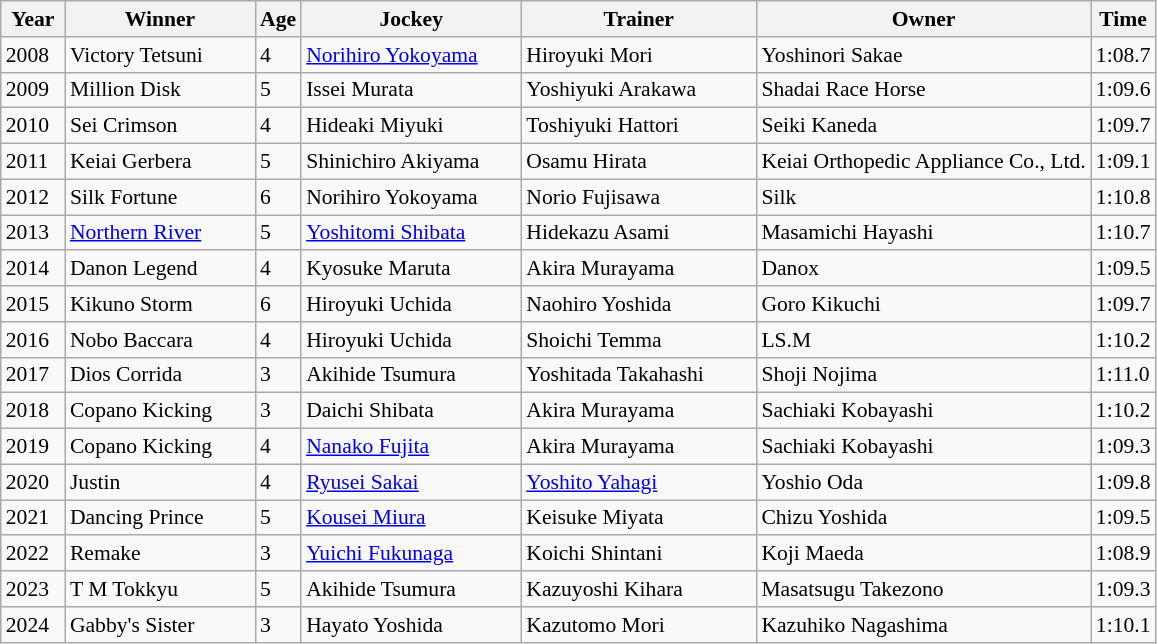<table class="wikitable sortable" style="font-size:90%">
<tr>
<th width="36px">Year<br></th>
<th width="120px">Winner<br></th>
<th>Age<br></th>
<th width="140px">Jockey<br></th>
<th width="150px">Trainer<br></th>
<th>Owner</th>
<th>Time<br></th>
</tr>
<tr>
<td>2008</td>
<td>Victory Tetsuni</td>
<td>4</td>
<td><a href='#'>Norihiro Yokoyama</a></td>
<td>Hiroyuki Mori</td>
<td>Yoshinori Sakae</td>
<td>1:08.7</td>
</tr>
<tr>
<td>2009</td>
<td>Million Disk</td>
<td>5</td>
<td>Issei Murata</td>
<td>Yoshiyuki Arakawa</td>
<td>Shadai Race Horse</td>
<td>1:09.6</td>
</tr>
<tr>
<td>2010</td>
<td>Sei Crimson</td>
<td>4</td>
<td>Hideaki Miyuki</td>
<td>Toshiyuki Hattori</td>
<td>Seiki Kaneda</td>
<td>1:09.7</td>
</tr>
<tr>
<td>2011</td>
<td>Keiai Gerbera</td>
<td>5</td>
<td>Shinichiro Akiyama</td>
<td>Osamu Hirata</td>
<td>Keiai Orthopedic Appliance Co., Ltd.</td>
<td>1:09.1</td>
</tr>
<tr>
<td>2012</td>
<td>Silk Fortune</td>
<td>6</td>
<td>Norihiro Yokoyama</td>
<td>Norio Fujisawa</td>
<td>Silk</td>
<td>1:10.8</td>
</tr>
<tr>
<td>2013</td>
<td><a href='#'>Northern River</a></td>
<td>5</td>
<td><a href='#'>Yoshitomi Shibata</a></td>
<td>Hidekazu Asami</td>
<td>Masamichi Hayashi</td>
<td>1:10.7</td>
</tr>
<tr>
<td>2014</td>
<td>Danon Legend</td>
<td>4</td>
<td>Kyosuke Maruta</td>
<td>Akira Murayama</td>
<td>Danox</td>
<td>1:09.5</td>
</tr>
<tr>
<td>2015</td>
<td>Kikuno Storm</td>
<td>6</td>
<td>Hiroyuki Uchida</td>
<td>Naohiro Yoshida</td>
<td>Goro Kikuchi</td>
<td>1:09.7</td>
</tr>
<tr>
<td>2016</td>
<td>Nobo Baccara</td>
<td>4</td>
<td>Hiroyuki Uchida</td>
<td>Shoichi Temma</td>
<td>LS.M</td>
<td>1:10.2</td>
</tr>
<tr>
<td>2017</td>
<td>Dios Corrida</td>
<td>3</td>
<td>Akihide Tsumura</td>
<td>Yoshitada Takahashi</td>
<td>Shoji Nojima</td>
<td>1:11.0</td>
</tr>
<tr>
<td>2018</td>
<td>Copano Kicking</td>
<td>3</td>
<td>Daichi Shibata</td>
<td>Akira Murayama</td>
<td>Sachiaki Kobayashi</td>
<td>1:10.2</td>
</tr>
<tr>
<td>2019</td>
<td>Copano Kicking</td>
<td>4</td>
<td><a href='#'>Nanako Fujita</a></td>
<td>Akira Murayama</td>
<td>Sachiaki Kobayashi</td>
<td>1:09.3</td>
</tr>
<tr>
<td>2020</td>
<td>Justin</td>
<td>4</td>
<td><a href='#'>Ryusei Sakai</a></td>
<td><a href='#'>Yoshito Yahagi</a></td>
<td>Yoshio Oda</td>
<td>1:09.8</td>
</tr>
<tr>
<td>2021</td>
<td>Dancing Prince</td>
<td>5</td>
<td><a href='#'>Kousei Miura</a></td>
<td>Keisuke Miyata</td>
<td>Chizu Yoshida</td>
<td>1:09.5</td>
</tr>
<tr>
<td>2022</td>
<td>Remake</td>
<td>3</td>
<td><a href='#'>Yuichi Fukunaga</a></td>
<td>Koichi Shintani</td>
<td>Koji Maeda</td>
<td>1:08.9</td>
</tr>
<tr>
<td>2023</td>
<td>T M Tokkyu</td>
<td>5</td>
<td>Akihide Tsumura</td>
<td>Kazuyoshi Kihara</td>
<td>Masatsugu Takezono</td>
<td>1:09.3</td>
</tr>
<tr>
<td>2024</td>
<td>Gabby's Sister</td>
<td>3</td>
<td>Hayato Yoshida</td>
<td>Kazutomo Mori</td>
<td>Kazuhiko Nagashima</td>
<td>1:10.1</td>
</tr>
</table>
